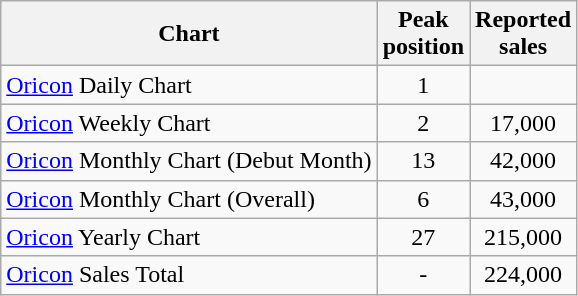<table class="wikitable">
<tr>
<th>Chart</th>
<th>Peak<br>position</th>
<th>Reported<br>sales</th>
</tr>
<tr>
<td><a href='#'>Oricon</a> Daily Chart</td>
<td style="text-align:center;">1</td>
<td style="text-align:center;"></td>
</tr>
<tr>
<td><a href='#'>Oricon</a> Weekly Chart</td>
<td style="text-align:center;">2</td>
<td style="text-align:center;">17,000</td>
</tr>
<tr>
<td><a href='#'>Oricon</a> Monthly Chart (Debut Month)</td>
<td style="text-align:center;">13</td>
<td style="text-align:center;">42,000</td>
</tr>
<tr>
<td><a href='#'>Oricon</a> Monthly Chart (Overall)</td>
<td style="text-align:center;">6</td>
<td style="text-align:center;">43,000</td>
</tr>
<tr>
<td><a href='#'>Oricon</a> Yearly Chart</td>
<td style="text-align:center;">27</td>
<td style="text-align:center;">215,000</td>
</tr>
<tr>
<td><a href='#'>Oricon</a> Sales Total</td>
<td style="text-align:center;">-</td>
<td style="text-align:center;">224,000</td>
</tr>
</table>
